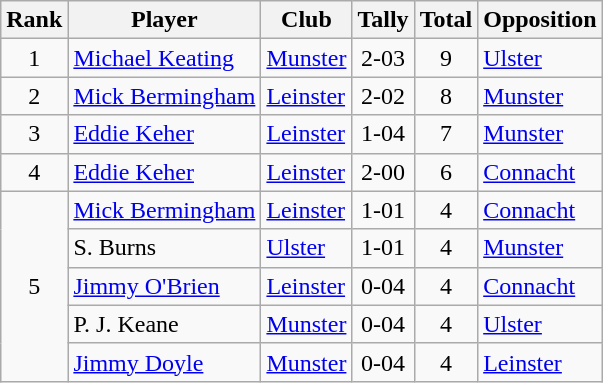<table class="wikitable">
<tr>
<th>Rank</th>
<th>Player</th>
<th>Club</th>
<th>Tally</th>
<th>Total</th>
<th>Opposition</th>
</tr>
<tr>
<td rowspan="1" style="text-align:center;">1</td>
<td><a href='#'>Michael Keating</a></td>
<td><a href='#'>Munster</a></td>
<td align=center>2-03</td>
<td align=center>9</td>
<td><a href='#'>Ulster</a></td>
</tr>
<tr>
<td rowspan="1" style="text-align:center;">2</td>
<td><a href='#'>Mick Bermingham</a></td>
<td><a href='#'>Leinster</a></td>
<td align=center>2-02</td>
<td align=center>8</td>
<td><a href='#'>Munster</a></td>
</tr>
<tr>
<td rowspan="1" style="text-align:center;">3</td>
<td><a href='#'>Eddie Keher</a></td>
<td><a href='#'>Leinster</a></td>
<td align=center>1-04</td>
<td align=center>7</td>
<td><a href='#'>Munster</a></td>
</tr>
<tr>
<td rowspan="1" style="text-align:center;">4</td>
<td><a href='#'>Eddie Keher</a></td>
<td><a href='#'>Leinster</a></td>
<td align=center>2-00</td>
<td align=center>6</td>
<td><a href='#'>Connacht</a></td>
</tr>
<tr>
<td rowspan="5" style="text-align:center;">5</td>
<td><a href='#'>Mick Bermingham</a></td>
<td><a href='#'>Leinster</a></td>
<td align=center>1-01</td>
<td align=center>4</td>
<td><a href='#'>Connacht</a></td>
</tr>
<tr>
<td>S. Burns</td>
<td><a href='#'>Ulster</a></td>
<td align=center>1-01</td>
<td align=center>4</td>
<td><a href='#'>Munster</a></td>
</tr>
<tr>
<td><a href='#'>Jimmy O'Brien</a></td>
<td><a href='#'>Leinster</a></td>
<td align=center>0-04</td>
<td align=center>4</td>
<td><a href='#'>Connacht</a></td>
</tr>
<tr>
<td>P. J. Keane</td>
<td><a href='#'>Munster</a></td>
<td align=center>0-04</td>
<td align=center>4</td>
<td><a href='#'>Ulster</a></td>
</tr>
<tr>
<td><a href='#'>Jimmy Doyle</a></td>
<td><a href='#'>Munster</a></td>
<td align=center>0-04</td>
<td align=center>4</td>
<td><a href='#'>Leinster</a></td>
</tr>
</table>
